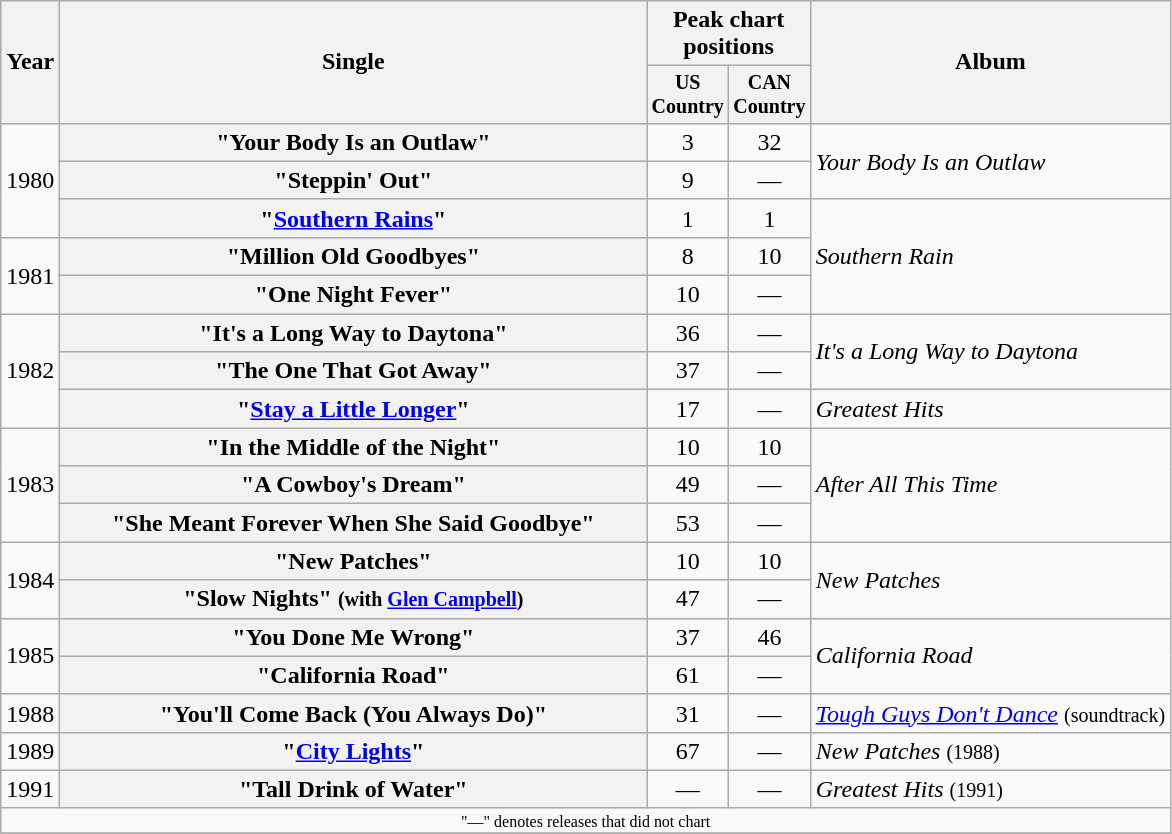<table class="wikitable plainrowheaders" style="text-align:center;">
<tr>
<th rowspan="2">Year</th>
<th rowspan="2" style="width:24em;">Single</th>
<th colspan="2">Peak chart<br>positions</th>
<th rowspan="2">Album</th>
</tr>
<tr style="font-size:smaller;">
<th width="45">US Country<br></th>
<th width="45">CAN Country<br></th>
</tr>
<tr>
<td rowspan="3">1980</td>
<th scope="row">"Your Body Is an Outlaw"</th>
<td>3</td>
<td>32</td>
<td align="left" rowspan="2"><em>Your Body Is an Outlaw</em></td>
</tr>
<tr>
<th scope="row">"Steppin' Out"</th>
<td>9</td>
<td>—</td>
</tr>
<tr>
<th scope="row">"<a href='#'>Southern Rains</a>"</th>
<td>1</td>
<td>1</td>
<td align="left" rowspan="3"><em>Southern Rain</em></td>
</tr>
<tr>
<td rowspan="2">1981</td>
<th scope="row">"Million Old Goodbyes"</th>
<td>8</td>
<td>10</td>
</tr>
<tr>
<th scope="row">"One Night Fever"</th>
<td>10</td>
<td>—</td>
</tr>
<tr>
<td rowspan="3">1982</td>
<th scope="row">"It's a Long Way to Daytona"</th>
<td>36</td>
<td>—</td>
<td align="left" rowspan="2"><em>It's a Long Way to Daytona</em></td>
</tr>
<tr>
<th scope="row">"The One That Got Away"</th>
<td>37</td>
<td>—</td>
</tr>
<tr>
<th scope="row">"<a href='#'>Stay a Little Longer</a>"</th>
<td>17</td>
<td>—</td>
<td align="left"><em>Greatest Hits</em></td>
</tr>
<tr>
<td rowspan="3">1983</td>
<th scope="row">"In the Middle of the Night"</th>
<td>10</td>
<td>10</td>
<td align="left" rowspan="3"><em>After All This Time</em></td>
</tr>
<tr>
<th scope="row">"A Cowboy's Dream"</th>
<td>49</td>
<td>—</td>
</tr>
<tr>
<th scope="row">"She Meant Forever When She Said Goodbye"</th>
<td>53</td>
<td>—</td>
</tr>
<tr>
<td rowspan="2">1984</td>
<th scope="row">"New Patches"</th>
<td>10</td>
<td>10</td>
<td align="left" rowspan="2"><em>New Patches</em></td>
</tr>
<tr>
<th scope="row">"Slow Nights" <small>(with <a href='#'>Glen Campbell</a>)</small></th>
<td>47</td>
<td>—</td>
</tr>
<tr>
<td rowspan="2">1985</td>
<th scope="row">"You Done Me Wrong"</th>
<td>37</td>
<td>46</td>
<td align="left" rowspan="2"><em>California Road</em></td>
</tr>
<tr>
<th scope="row">"California Road"</th>
<td>61</td>
<td>—</td>
</tr>
<tr>
<td>1988</td>
<th scope="row">"You'll Come Back (You Always Do)"</th>
<td>31</td>
<td>—</td>
<td align="left"><em><a href='#'>Tough Guys Don't Dance</a></em> <small>(soundtrack)</small></td>
</tr>
<tr>
<td>1989</td>
<th scope="row">"<a href='#'>City Lights</a>"</th>
<td>67</td>
<td>—</td>
<td align="left"><em>New Patches</em> <small>(1988)</small></td>
</tr>
<tr>
<td>1991</td>
<th scope="row">"Tall Drink of Water"</th>
<td>—</td>
<td>—</td>
<td align="left"><em>Greatest Hits</em> <small>(1991)</small></td>
</tr>
<tr>
<td colspan="5" style="font-size:8pt">"—" denotes releases that did not chart</td>
</tr>
<tr>
</tr>
</table>
